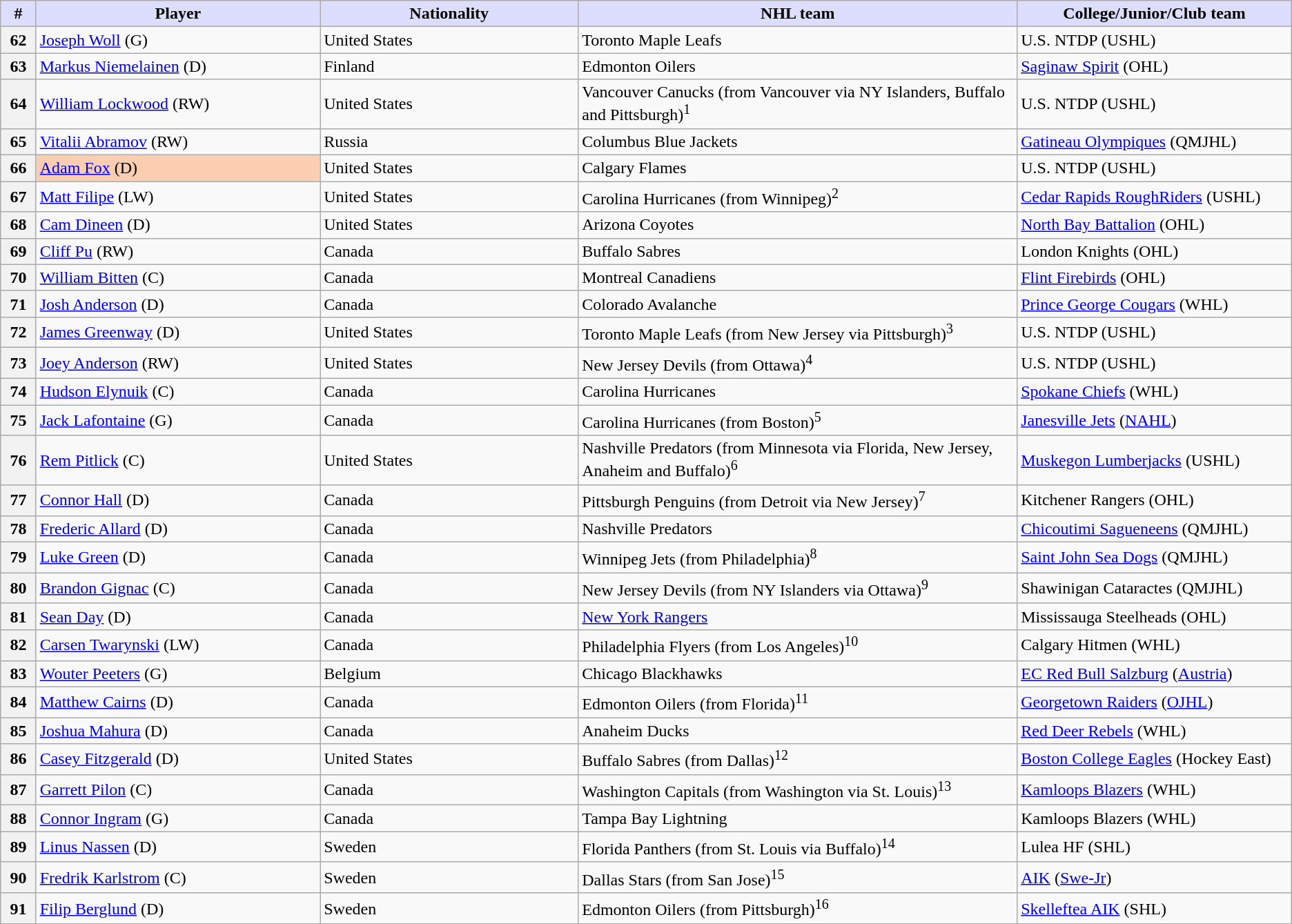<table class="wikitable">
<tr>
<th style="background:#ddf; width:2.75%;">#</th>
<th style="background:#ddf; width:22.0%;">Player</th>
<th style="background:#ddf; width:20.0%;">Nationality</th>
<th style="background:#ddf; width:34.0%;">NHL team</th>
<th style="background:#ddf; width:100.0%;">College/Junior/Club team</th>
</tr>
<tr>
<th>62</th>
<td><a href='#'>Joseph Woll</a> (G)</td>
<td> United States</td>
<td>Toronto Maple Leafs</td>
<td>U.S. NTDP (USHL)</td>
</tr>
<tr>
<th>63</th>
<td><a href='#'>Markus Niemelainen</a> (D)</td>
<td> Finland</td>
<td>Edmonton Oilers</td>
<td><a href='#'>Saginaw Spirit</a> (OHL)</td>
</tr>
<tr>
<th>64</th>
<td><a href='#'>William Lockwood</a> (RW)</td>
<td> United States</td>
<td>Vancouver Canucks (from Vancouver via NY Islanders, Buffalo and Pittsburgh)<sup>1</sup></td>
<td>U.S. NTDP (USHL)</td>
</tr>
<tr>
<th>65</th>
<td><a href='#'>Vitalii Abramov</a> (RW)</td>
<td> Russia</td>
<td>Columbus Blue Jackets</td>
<td><a href='#'>Gatineau Olympiques</a> (QMJHL)</td>
</tr>
<tr>
<th>66</th>
<td bgcolor="#FBCEB1"><a href='#'>Adam Fox</a> (D)</td>
<td> United States</td>
<td>Calgary Flames</td>
<td>U.S. NTDP (USHL)</td>
</tr>
<tr>
<th>67</th>
<td><a href='#'>Matt Filipe</a> (LW)</td>
<td> United States</td>
<td>Carolina Hurricanes (from Winnipeg)<sup>2</sup></td>
<td><a href='#'>Cedar Rapids RoughRiders</a> (USHL)</td>
</tr>
<tr>
<th>68</th>
<td><a href='#'>Cam Dineen</a> (D)</td>
<td> United States</td>
<td>Arizona Coyotes</td>
<td><a href='#'>North Bay Battalion</a> (OHL)</td>
</tr>
<tr>
<th>69</th>
<td><a href='#'>Cliff Pu</a> (RW)</td>
<td> Canada</td>
<td>Buffalo Sabres</td>
<td>London Knights (OHL)</td>
</tr>
<tr>
<th>70</th>
<td><a href='#'>William Bitten</a> (C)</td>
<td> Canada</td>
<td>Montreal Canadiens</td>
<td><a href='#'>Flint Firebirds</a> (OHL)</td>
</tr>
<tr>
<th>71</th>
<td><a href='#'>Josh Anderson</a> (D)</td>
<td> Canada</td>
<td>Colorado Avalanche</td>
<td><a href='#'>Prince George Cougars</a> (WHL)</td>
</tr>
<tr>
<th>72</th>
<td><a href='#'>James Greenway</a> (D)</td>
<td> United States</td>
<td>Toronto Maple Leafs (from New Jersey via Pittsburgh)<sup>3</sup></td>
<td>U.S. NTDP (USHL)</td>
</tr>
<tr>
<th>73</th>
<td><a href='#'>Joey Anderson</a> (RW)</td>
<td> United States</td>
<td>New Jersey Devils (from Ottawa)<sup>4</sup></td>
<td>U.S. NTDP (USHL)</td>
</tr>
<tr>
<th>74</th>
<td><a href='#'>Hudson Elynuik</a> (C)</td>
<td> Canada</td>
<td>Carolina Hurricanes</td>
<td><a href='#'>Spokane Chiefs</a> (WHL)</td>
</tr>
<tr>
<th>75</th>
<td><a href='#'>Jack Lafontaine</a> (G)</td>
<td> Canada</td>
<td>Carolina Hurricanes (from Boston)<sup>5</sup></td>
<td><a href='#'>Janesville Jets</a> (<a href='#'>NAHL</a>)</td>
</tr>
<tr>
<th>76</th>
<td><a href='#'>Rem Pitlick</a> (C)</td>
<td> United States</td>
<td>Nashville Predators (from Minnesota via Florida, New Jersey, Anaheim and Buffalo)<sup>6</sup></td>
<td><a href='#'>Muskegon Lumberjacks</a> (USHL)</td>
</tr>
<tr>
<th>77</th>
<td><a href='#'>Connor Hall</a> (D)</td>
<td> Canada</td>
<td>Pittsburgh Penguins (from Detroit via New Jersey)<sup>7</sup></td>
<td>Kitchener Rangers (OHL)</td>
</tr>
<tr>
<th>78</th>
<td><a href='#'>Frederic Allard</a> (D)</td>
<td> Canada</td>
<td>Nashville Predators</td>
<td><a href='#'>Chicoutimi Sagueneens</a> (QMJHL)</td>
</tr>
<tr>
<th>79</th>
<td><a href='#'>Luke Green</a> (D)</td>
<td> Canada</td>
<td>Winnipeg Jets (from Philadelphia)<sup>8</sup></td>
<td><a href='#'>Saint John Sea Dogs</a> (QMJHL)</td>
</tr>
<tr>
<th>80</th>
<td><a href='#'>Brandon Gignac</a> (C)</td>
<td> Canada</td>
<td>New Jersey Devils (from NY Islanders via Ottawa)<sup>9</sup></td>
<td>Shawinigan Cataractes (QMJHL)</td>
</tr>
<tr>
<th>81</th>
<td><a href='#'>Sean Day</a> (D)</td>
<td> Canada</td>
<td><a href='#'>New York Rangers</a></td>
<td>Mississauga Steelheads (OHL)</td>
</tr>
<tr>
<th>82</th>
<td><a href='#'>Carsen Twarynski</a> (LW)</td>
<td> Canada</td>
<td>Philadelphia Flyers (from Los Angeles)<sup>10</sup></td>
<td>Calgary Hitmen (WHL)</td>
</tr>
<tr>
<th>83</th>
<td><a href='#'>Wouter Peeters</a> (G)</td>
<td> Belgium</td>
<td>Chicago Blackhawks</td>
<td><a href='#'>EC Red Bull Salzburg</a> (<a href='#'>Austria</a>)</td>
</tr>
<tr>
<th>84</th>
<td><a href='#'>Matthew Cairns</a> (D)</td>
<td> Canada</td>
<td>Edmonton Oilers (from Florida)<sup>11</sup></td>
<td><a href='#'>Georgetown Raiders</a> (<a href='#'>OJHL</a>)</td>
</tr>
<tr>
<th>85</th>
<td><a href='#'>Joshua Mahura</a> (D)</td>
<td> Canada</td>
<td>Anaheim Ducks</td>
<td><a href='#'>Red Deer Rebels</a> (WHL)</td>
</tr>
<tr>
<th>86</th>
<td><a href='#'>Casey Fitzgerald</a> (D)</td>
<td> United States</td>
<td>Buffalo Sabres (from Dallas)<sup>12</sup></td>
<td><a href='#'>Boston College Eagles</a> (Hockey East)</td>
</tr>
<tr>
<th>87</th>
<td><a href='#'>Garrett Pilon</a> (C)</td>
<td> Canada</td>
<td>Washington Capitals (from Washington via St. Louis)<sup>13</sup></td>
<td><a href='#'>Kamloops Blazers</a> (WHL)</td>
</tr>
<tr>
<th>88</th>
<td><a href='#'>Connor Ingram</a> (G)</td>
<td> Canada</td>
<td>Tampa Bay Lightning</td>
<td>Kamloops Blazers (WHL)</td>
</tr>
<tr>
<th>89</th>
<td><a href='#'>Linus Nassen</a> (D)</td>
<td> Sweden</td>
<td>Florida Panthers (from St. Louis via Buffalo)<sup>14</sup></td>
<td>Lulea HF (SHL)</td>
</tr>
<tr>
<th>90</th>
<td><a href='#'>Fredrik Karlstrom</a> (C)</td>
<td> Sweden</td>
<td>Dallas Stars (from San Jose)<sup>15</sup></td>
<td><a href='#'>AIK</a> (<a href='#'>Swe-Jr</a>)</td>
</tr>
<tr>
<th>91</th>
<td><a href='#'>Filip Berglund</a> (D)</td>
<td> Sweden</td>
<td>Edmonton Oilers (from Pittsburgh)<sup>16</sup></td>
<td><a href='#'>Skelleftea AIK</a> (SHL)</td>
</tr>
</table>
